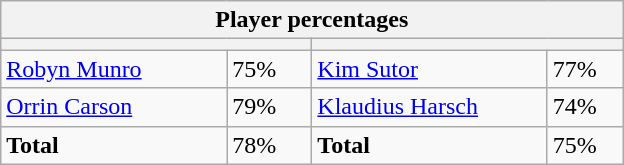<table class="wikitable">
<tr>
<th colspan=4 width=400>Player percentages</th>
</tr>
<tr>
<th colspan=2 width=200 style="white-space:nowrap;"></th>
<th colspan=2 width=200 style="white-space:nowrap;"></th>
</tr>
<tr>
<td><a href='#'>Robyn Munro</a></td>
<td>75%</td>
<td><a href='#'>Kim Sutor</a></td>
<td>77%</td>
</tr>
<tr>
<td><a href='#'>Orrin Carson</a></td>
<td>79%</td>
<td><a href='#'>Klaudius Harsch</a></td>
<td>74%</td>
</tr>
<tr>
<td><strong>Total</strong></td>
<td>78%</td>
<td><strong>Total</strong></td>
<td>75%</td>
</tr>
</table>
